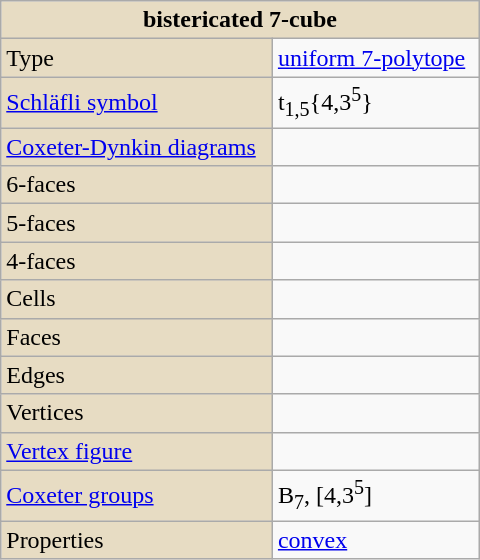<table class="wikitable" align="right" style="margin-left:10px" width="320">
<tr>
<th style="background:#e7dcc3;" colspan="2">bistericated 7-cube</th>
</tr>
<tr>
<td style="background:#e7dcc3;">Type</td>
<td><a href='#'>uniform 7-polytope</a></td>
</tr>
<tr>
<td style="background:#e7dcc3;"><a href='#'>Schläfli symbol</a></td>
<td>t<sub>1,5</sub>{4,3<sup>5</sup>}</td>
</tr>
<tr>
<td style="background:#e7dcc3;"><a href='#'>Coxeter-Dynkin diagrams</a></td>
<td></td>
</tr>
<tr>
<td style="background:#e7dcc3;">6-faces</td>
<td></td>
</tr>
<tr>
<td style="background:#e7dcc3;">5-faces</td>
<td></td>
</tr>
<tr>
<td style="background:#e7dcc3;">4-faces</td>
<td></td>
</tr>
<tr>
<td style="background:#e7dcc3;">Cells</td>
<td></td>
</tr>
<tr>
<td style="background:#e7dcc3;">Faces</td>
<td></td>
</tr>
<tr>
<td style="background:#e7dcc3;">Edges</td>
<td></td>
</tr>
<tr>
<td style="background:#e7dcc3;">Vertices</td>
<td></td>
</tr>
<tr>
<td style="background:#e7dcc3;"><a href='#'>Vertex figure</a></td>
<td></td>
</tr>
<tr>
<td style="background:#e7dcc3;"><a href='#'>Coxeter groups</a></td>
<td>B<sub>7</sub>, [4,3<sup>5</sup>]</td>
</tr>
<tr>
<td style="background:#e7dcc3;">Properties</td>
<td><a href='#'>convex</a></td>
</tr>
</table>
